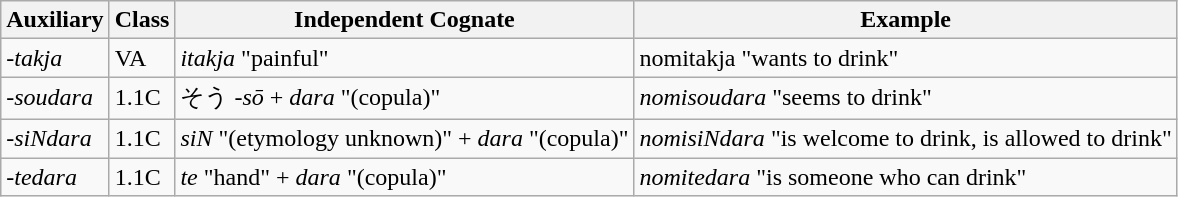<table class="wikitable">
<tr>
<th>Auxiliary</th>
<th>Class</th>
<th>Independent Cognate</th>
<th>Example</th>
</tr>
<tr>
<td><em>-takja</em></td>
<td>VA</td>
<td><em>itakja</em> "painful"</td>
<td>nomitakja "wants to drink"</td>
</tr>
<tr>
<td><em>-soudara</em></td>
<td>1.1C</td>
<td>そう <em>-sō</em> + <em>dara</em> "(copula)"</td>
<td><em>nomisoudara</em> "seems to drink"</td>
</tr>
<tr>
<td><em>-siNdara</em></td>
<td>1.1C</td>
<td><em>siN</em> "(etymology unknown)" + <em>dara</em> "(copula)"</td>
<td><em>nomisiNdara</em> "is welcome to drink, is allowed to drink"</td>
</tr>
<tr>
<td><em>-tedara</em></td>
<td>1.1C</td>
<td><em>te</em> "hand" + <em>dara</em> "(copula)"</td>
<td><em>nomitedara</em> "is someone who can drink"</td>
</tr>
</table>
